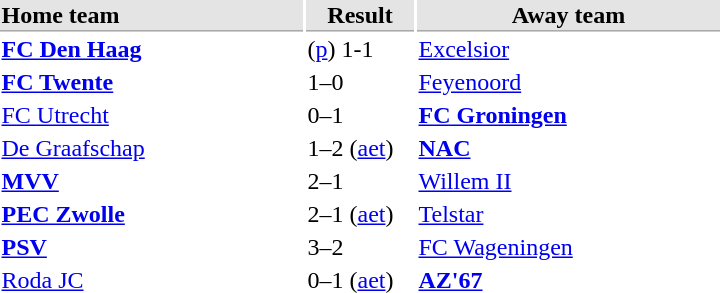<table>
<tr bgcolor="#E4E4E4">
<th style="border-bottom:1px solid #AAAAAA" width="200" align="left">Home team</th>
<th style="border-bottom:1px solid #AAAAAA" width="70" align="center">Result</th>
<th style="border-bottom:1px solid #AAAAAA" width="200">Away team</th>
</tr>
<tr>
<td><strong><a href='#'>FC Den Haag</a></strong></td>
<td>(<a href='#'>p</a>) 1-1</td>
<td><a href='#'>Excelsior</a></td>
</tr>
<tr>
<td><strong><a href='#'>FC Twente</a></strong></td>
<td>1–0</td>
<td><a href='#'>Feyenoord</a></td>
</tr>
<tr>
<td><a href='#'>FC Utrecht</a></td>
<td>0–1</td>
<td><strong><a href='#'>FC Groningen</a></strong></td>
</tr>
<tr>
<td><a href='#'>De Graafschap</a></td>
<td>1–2 (<a href='#'>aet</a>)</td>
<td><strong><a href='#'>NAC</a></strong></td>
</tr>
<tr>
<td><strong><a href='#'>MVV</a></strong></td>
<td>2–1</td>
<td><a href='#'>Willem II</a></td>
</tr>
<tr>
<td><strong><a href='#'>PEC Zwolle</a></strong></td>
<td>2–1 (<a href='#'>aet</a>)</td>
<td><a href='#'>Telstar</a></td>
</tr>
<tr>
<td><strong><a href='#'>PSV</a></strong></td>
<td>3–2</td>
<td><a href='#'>FC Wageningen</a></td>
</tr>
<tr>
<td><a href='#'>Roda JC</a></td>
<td>0–1 (<a href='#'>aet</a>)</td>
<td><strong><a href='#'>AZ'67</a></strong></td>
</tr>
</table>
